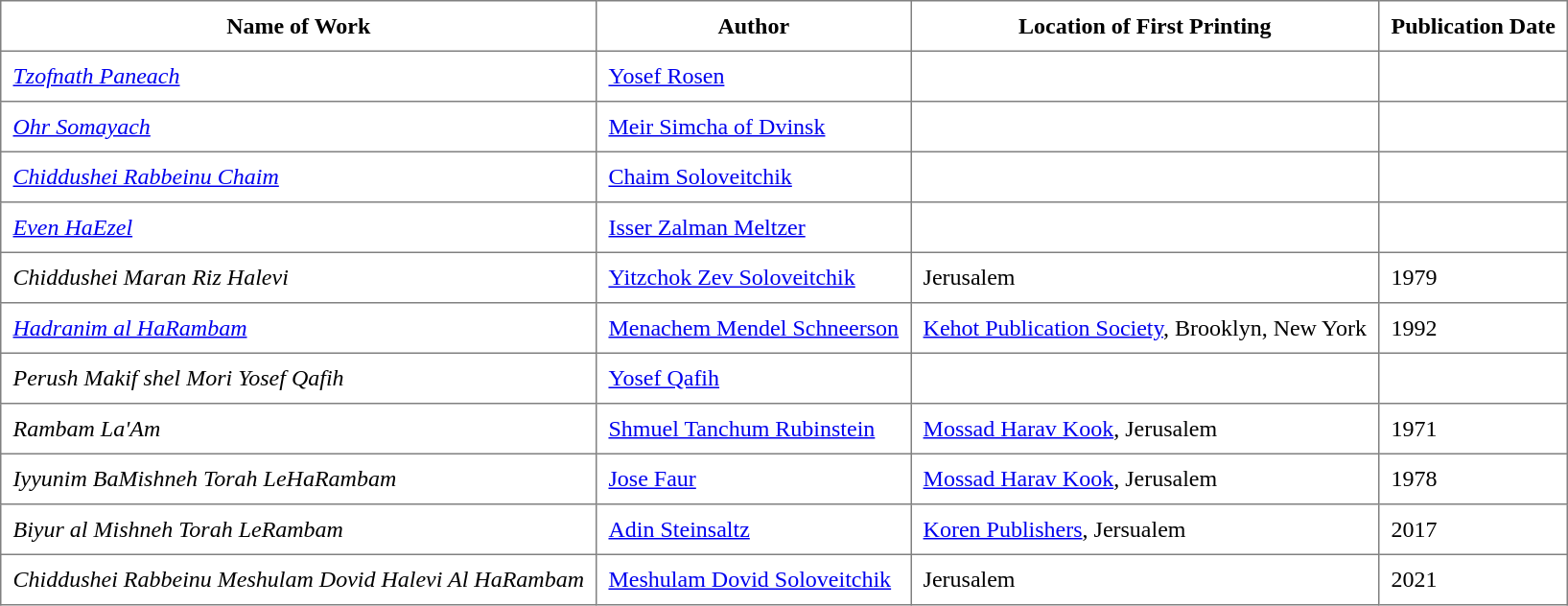<table class="toccolours" border="1" cellpadding="8" style="border-collapse: collapse;">
<tr>
<th>Name of Work</th>
<th>Author</th>
<th>Location of First Printing</th>
<th>Publication Date</th>
</tr>
<tr>
<td><em><a href='#'>Tzofnath Paneach</a></em></td>
<td><a href='#'>Yosef Rosen</a></td>
<td></td>
<td></td>
</tr>
<tr>
<td><em><a href='#'>Ohr Somayach</a></em></td>
<td><a href='#'>Meir Simcha of Dvinsk</a></td>
<td></td>
<td></td>
</tr>
<tr>
<td><em><a href='#'>Chiddushei Rabbeinu Chaim</a></em></td>
<td><a href='#'>Chaim Soloveitchik</a></td>
<td></td>
<td></td>
</tr>
<tr>
<td><em><a href='#'>Even HaEzel</a></em></td>
<td><a href='#'>Isser Zalman Meltzer</a></td>
<td></td>
<td></td>
</tr>
<tr>
<td><em>Chiddushei Maran Riz Halevi</em></td>
<td><a href='#'>Yitzchok Zev Soloveitchik</a></td>
<td>Jerusalem</td>
<td>1979</td>
</tr>
<tr>
<td><em><a href='#'>Hadranim al HaRambam</a></em></td>
<td><a href='#'>Menachem Mendel Schneerson</a></td>
<td><a href='#'>Kehot Publication Society</a>, Brooklyn, New York</td>
<td>1992</td>
</tr>
<tr>
<td><em>Perush Makif shel Mori Yosef Qafih</em></td>
<td><a href='#'>Yosef Qafih</a></td>
<td></td>
<td></td>
</tr>
<tr>
<td><em>Rambam La'Am</em></td>
<td><a href='#'>Shmuel Tanchum Rubinstein</a></td>
<td><a href='#'>Mossad Harav Kook</a>, Jerusalem</td>
<td>1971</td>
</tr>
<tr>
<td><em>Iyyunim BaMishneh Torah LeHaRambam</em></td>
<td><a href='#'>Jose Faur</a></td>
<td><a href='#'>Mossad Harav Kook</a>, Jerusalem</td>
<td>1978</td>
</tr>
<tr>
<td><em>Biyur al Mishneh Torah LeRambam</em></td>
<td><a href='#'>Adin Steinsaltz</a></td>
<td><a href='#'>Koren Publishers</a>, Jersualem</td>
<td>2017</td>
</tr>
<tr>
<td><em>Chiddushei Rabbeinu Meshulam Dovid Halevi Al HaRambam</em></td>
<td><a href='#'>Meshulam Dovid Soloveitchik</a></td>
<td>Jerusalem</td>
<td>2021</td>
</tr>
</table>
